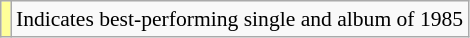<table class="wikitable" style="font-size:90%;">
<tr>
<td style="background-color:#FFFF99"></td>
<td>Indicates best-performing single and album of 1985</td>
</tr>
</table>
